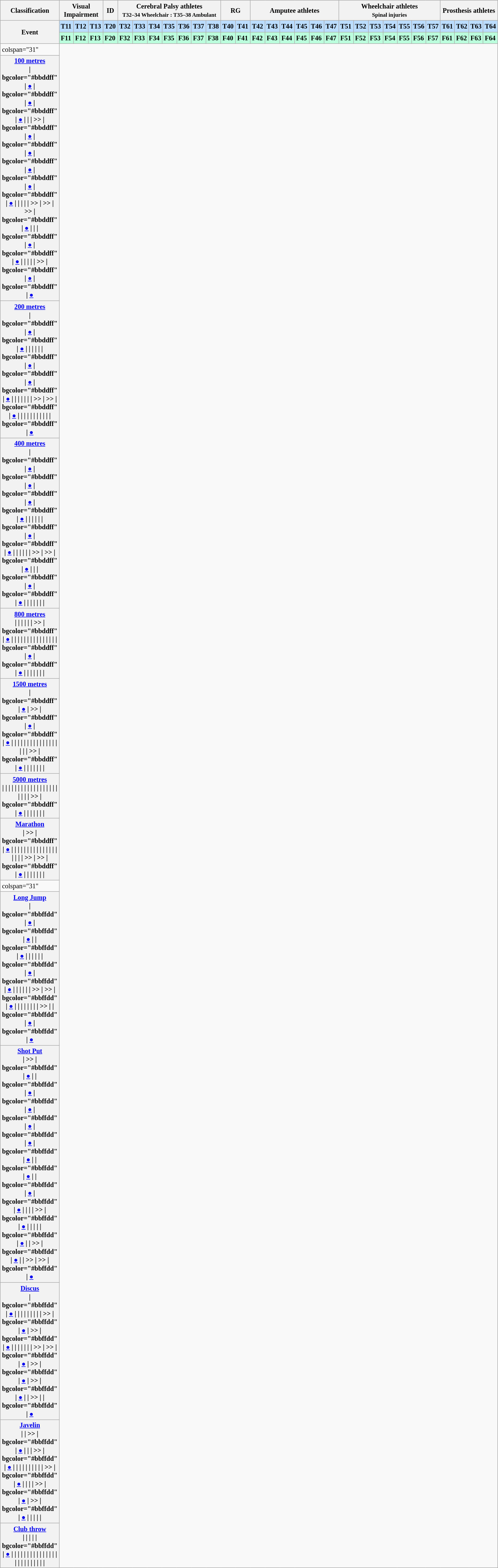<table class="wikitable" style="margin:0.5em auto; font-size:85%; line-height:1.25em;width:80%;">
<tr>
<th style="width:12%;">Classification</th>
<th colspan="3">Visual Impairment</th>
<th>ID</th>
<th colspan="7">Cerebral Palsy athletes<br><small>T32–34 Wheelchair : T35–38 Ambulant</small></th>
<th colspan="2">RG</th>
<th colspan="6">Amputee athletes</th>
<th colspan="7">Wheelchair athletes<br><small>Spinal injuries</small></th>
<th colspan="4">Prosthesis athletes</th>
</tr>
<tr>
<th rowspan=2>Event</th>
<td style="width:4%;" bgcolor="#bbddff"><strong>T11</strong></td>
<td style="width:4%;" bgcolor="#bbddff"><strong>T12</strong></td>
<td style="width:4%;" bgcolor="#bbddff"><strong>T13</strong></td>
<td style="width:4%;" bgcolor="#bbddff"><strong>T20</strong></td>
<td style="width:4%;" bgcolor="#bbddff"><strong>T32</strong></td>
<td style="width:4%;" bgcolor="#bbddff"><strong>T33</strong></td>
<td style="width:4%;" bgcolor="#bbddff"><strong>T34</strong></td>
<td style="width:4%;" bgcolor="#bbddff"><strong>T35</strong></td>
<td style="width:4%;" bgcolor="#bbddff"><strong>T36</strong></td>
<td style="width:4%;" bgcolor="#bbddff"><strong>T37</strong></td>
<td style="width:4%;" bgcolor="#bbddff"><strong>T38</strong></td>
<td style="width:4%;" bgcolor="#bbddff"><strong>T40</strong></td>
<td style="width:4%;" bgcolor="#bbddff"><strong>T41</strong></td>
<td style="width:4%;" bgcolor="#bbddff"><strong>T42</strong></td>
<td style="width:4%;" bgcolor="#bbddff"><strong>T43</strong></td>
<td style="width:4%;" bgcolor="#bbddff"><strong>T44</strong></td>
<td style="width:4%;" bgcolor="#bbddff"><strong>T45</strong></td>
<td style="width:4%;" bgcolor="#bbddff"><strong>T46</strong></td>
<td style="width:4%;" bgcolor="#bbddff"><strong>T47</strong></td>
<td style="width:4%;" bgcolor="#bbddff"><strong>T51</strong></td>
<td style="width:4%;" bgcolor="#bbddff"><strong>T52</strong></td>
<td style="width:4%;" bgcolor="#bbddff"><strong>T53</strong></td>
<td style="width:4%;" bgcolor="#bbddff"><strong>T54</strong></td>
<td style="width:4%;" bgcolor="#bbddff"><strong>T55</strong></td>
<td style="width:4%;" bgcolor="#bbddff"><strong>T56</strong></td>
<td style="width:4%;" bgcolor="#bbddff"><strong>T57</strong></td>
<td style="width:4%;" bgcolor="#bbddff"><strong>T61</strong></td>
<td style="width:4%;" bgcolor="#bbddff"><strong>T62</strong></td>
<td style="width:4%;" bgcolor="#bbddff"><strong>T63</strong></td>
<td style="width:4%;" bgcolor="#bbddff"><strong>T64</strong></td>
</tr>
<tr>
<td style="width:4%;" bgcolor="#bbffdd"><strong>F11</strong></td>
<td style="width:4%;" bgcolor="#bbffdd"><strong>F12</strong></td>
<td style="width:4%;" bgcolor="#bbffdd"><strong>F13</strong></td>
<td style="width:4%;" bgcolor="#bbffdd"><strong>F20</strong></td>
<td style="width:4%;" bgcolor="#bbffdd"><strong>F32</strong></td>
<td style="width:4%;" bgcolor="#bbffdd"><strong>F33</strong></td>
<td style="width:4%;" bgcolor="#bbffdd"><strong>F34</strong></td>
<td style="width:4%;" bgcolor="#bbffdd"><strong>F35</strong></td>
<td style="width:4%;" bgcolor="#bbffdd"><strong>F36</strong></td>
<td style="width:4%;" bgcolor="#bbffdd"><strong>F37</strong></td>
<td style="width:4%;" bgcolor="#bbffdd"><strong>F38</strong></td>
<td style="width:4%;" bgcolor="#bbffdd"><strong>F40</strong></td>
<td style="width:4%;" bgcolor="#bbffdd"><strong>F41</strong></td>
<td style="width:4%;" bgcolor="#bbffdd"><strong>F42</strong></td>
<td style="width:4%;" bgcolor="#bbffdd"><strong>F43</strong></td>
<td style="width:4%;" bgcolor="#bbffdd"><strong>F44</strong></td>
<td style="width:4%;" bgcolor="#bbffdd"><strong>F45</strong></td>
<td style="width:4%;" bgcolor="#bbffdd"><strong>F46</strong></td>
<td style="width:4%;" bgcolor="#bbffdd"><strong>F47</strong></td>
<td style="width:4%;" bgcolor="#bbffdd"><strong>F51</strong></td>
<td style="width:4%;" bgcolor="#bbffdd"><strong>F52</strong></td>
<td style="width:4%;" bgcolor="#bbffdd"><strong>F53</strong></td>
<td style="width:4%;" bgcolor="#bbffdd"><strong>F54</strong></td>
<td style="width:4%;" bgcolor="#bbffdd"><strong>F55</strong></td>
<td style="width:4%;" bgcolor="#bbffdd"><strong>F56</strong></td>
<td style="width:4%;" bgcolor="#bbffdd"><strong>F57</strong></td>
<td style="width:4%;" bgcolor="#bbffdd"><strong>F61</strong></td>
<td style="width:4%;" bgcolor="#bbffdd"><strong>F62</strong></td>
<td style="width:4%;" bgcolor="#bbffdd"><strong>F63</strong></td>
<td style="width:4%;" bgcolor="#bbffdd"><strong>F64</strong></td>
</tr>
<tr>
<td>colspan="31" </td>
</tr>
<tr align="center">
<th align="left"><a href='#'>100 metres</a><br>| bgcolor="#bbddff" | <a href='#'>●</a>
| bgcolor="#bbddff" | <a href='#'>●</a>
| bgcolor="#bbddff" | <a href='#'>●</a>
|
|
| >>
| bgcolor="#bbddff" | <a href='#'>●</a>
| bgcolor="#bbddff" | <a href='#'>●</a>
| bgcolor="#bbddff" | <a href='#'>●</a>
| bgcolor="#bbddff" | <a href='#'>●</a>
| bgcolor="#bbddff" | <a href='#'>●</a>
|
|
|
|
| >>
| >>
| >>
| bgcolor="#bbddff" | <a href='#'>●</a>
|
|
| bgcolor="#bbddff" | <a href='#'>●</a>
| bgcolor="#bbddff" | <a href='#'>●</a>
|
|
|
|
| >>
| bgcolor="#bbddff" | <a href='#'>●</a>
| bgcolor="#bbddff" | <a href='#'>●</a></th>
</tr>
<tr align="center">
<th align="left"><a href='#'>200 metres</a><br>| bgcolor="#bbddff" | <a href='#'>●</a>
| bgcolor="#bbddff" | <a href='#'>●</a>
|
|
|
|
|
| bgcolor="#bbddff" | <a href='#'>●</a>
| bgcolor="#bbddff" | <a href='#'>●</a>
| bgcolor="#bbddff" | <a href='#'>●</a>
|
|
|
|
|
|
| >>
| >>
| bgcolor="#bbddff" | <a href='#'>●</a>
|
|
|
|
|
|
|
|
|
|
| bgcolor="#bbddff" | <a href='#'>●</a></th>
</tr>
<tr align="center">
<th align="left"><a href='#'>400 metres</a><br>| bgcolor="#bbddff" | <a href='#'>●</a>
| bgcolor="#bbddff" | <a href='#'>●</a>
| bgcolor="#bbddff" | <a href='#'>●</a>
| bgcolor="#bbddff" | <a href='#'>●</a>
|
|
|
|
|
| bgcolor="#bbddff" | <a href='#'>●</a>
| bgcolor="#bbddff" | <a href='#'>●</a>
|
|
|
|
|
| >>
| >>
| bgcolor="#bbddff" | <a href='#'>●</a>
|
|
| bgcolor="#bbddff" | <a href='#'>●</a>
| bgcolor="#bbddff" | <a href='#'>●</a>
|
|
|
|
|
|
|</th>
</tr>
<tr align="center">
<th align="left"><a href='#'>800 metres</a><br>|
|
|
|
|
| >>
| bgcolor="#bbddff" | <a href='#'>●</a>
|
|
|
|
|
|
|
|
|
|
|
|
|
|
| bgcolor="#bbddff" | <a href='#'>●</a>
| bgcolor="#bbddff" | <a href='#'>●</a>
|
|
|
|
|
|
|</th>
</tr>
<tr align="center">
<th align="left"><a href='#'>1500 metres</a><br>| bgcolor="#bbddff" | <a href='#'>●</a>
| >>
| bgcolor="#bbddff" | <a href='#'>●</a>
| bgcolor="#bbddff" | <a href='#'>●</a>
|
|
|
|
|
|
|
|
|
|
|
|
|
|
|
|
|
| >>
| bgcolor="#bbddff" | <a href='#'>●</a>
|
|
|
|
|
|
|</th>
</tr>
<tr align="center">
<th align="left"><a href='#'>5000 metres</a><br>|
|
|
|
|
|
|
|
|
|
|
|
|
|
|
|
|
|
|
|
|
| >>
| bgcolor="#bbddff" | <a href='#'>●</a>
|
|
|
|
|
|
|</th>
</tr>
<tr align="center">
<th align="left"><a href='#'>Marathon</a><br>| >>
| bgcolor="#bbddff" | <a href='#'>●</a>
|
|
|
|
|
|
|
|
|
|
|
|
|
|
|
|
|
|
| >>
| >>
| bgcolor="#bbddff" | <a href='#'>●</a>
|
|
|
|
|
|
|</th>
</tr>
<tr>
<td>colspan="31" </td>
</tr>
<tr align="center">
<th align="left"><a href='#'>Long Jump</a><br>| bgcolor="#bbffdd" | <a href='#'>●</a>
| bgcolor="#bbffdd" | <a href='#'>●</a>
|
| bgcolor="#bbffdd" | <a href='#'>●</a>
|
|
|
|
|
| bgcolor="#bbffdd" | <a href='#'>●</a>
| bgcolor="#bbffdd" | <a href='#'>●</a>
|
|
|
|
|
| >>
| >>
| bgcolor="#bbffdd" | <a href='#'>●</a>
|
|
|
|
|
|
|
| >>
|
| bgcolor="#bbffdd" | <a href='#'>●</a>
| bgcolor="#bbffdd" | <a href='#'>●</a></th>
</tr>
<tr align="center">
<th align="left"><a href='#'>Shot Put</a><br>| >>
| bgcolor="#bbffdd" | <a href='#'>●</a>
|
| bgcolor="#bbffdd" | <a href='#'>●</a>
| bgcolor="#bbffdd" | <a href='#'>●</a>
| bgcolor="#bbffdd" | <a href='#'>●</a>
| bgcolor="#bbffdd" | <a href='#'>●</a>
| bgcolor="#bbffdd" | <a href='#'>●</a>
|
| bgcolor="#bbffdd" | <a href='#'>●</a>
|
| bgcolor="#bbffdd" | <a href='#'>●</a>
| bgcolor="#bbffdd" | <a href='#'>●</a>
|
|
|
| >>
| bgcolor="#bbffdd" | <a href='#'>●</a>
|
|
|
|
| bgcolor="#bbffdd" | <a href='#'>●</a>
|
| >>
| bgcolor="#bbffdd" | <a href='#'>●</a>
|
| >>
| >>
| bgcolor="#bbffdd" | <a href='#'>●</a></th>
</tr>
<tr align="center">
<th align="left"><a href='#'>Discus</a><br>| bgcolor="#bbffdd" | <a href='#'>●</a>
|
|
|
|
|
|
|
|
| >>
| bgcolor="#bbffdd" | <a href='#'>●</a>
| >>
| bgcolor="#bbffdd" | <a href='#'>●</a>
|
|
|
|
|
|
| >>
| >>
| bgcolor="#bbffdd" | <a href='#'>●</a>
| >>
| bgcolor="#bbffdd" | <a href='#'>●</a>
| >>
| bgcolor="#bbffdd" | <a href='#'>●</a>
|
| >>
|
| bgcolor="#bbffdd" | <a href='#'>●</a></th>
</tr>
<tr align="center">
<th align="left"><a href='#'>Javelin</a><br>|
| >>
| bgcolor="#bbffdd" | <a href='#'>●</a>
|
|
| >>
| bgcolor="#bbffdd" | <a href='#'>●</a>
|
|
|
|
|
|
|
|
|
| >>
| bgcolor="#bbffdd" | <a href='#'>●</a>
|
|
|
| >>
| bgcolor="#bbffdd" | <a href='#'>●</a>
| >>
| bgcolor="#bbffdd" | <a href='#'>●</a>
|
|
|
|
|</th>
</tr>
<tr align="center">
<th align="left"><a href='#'>Club throw</a><br>|
|
|
|
| bgcolor="#bbffdd" | <a href='#'>●</a>
|
|
|
|
|
|
|
|
|
|
|
|
|
|
|
|
|
|
|
|
|
|
|
|
|</th>
</tr>
</table>
